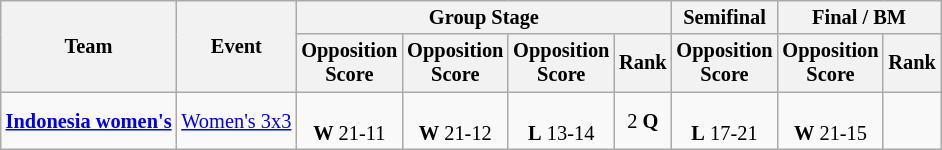<table class="wikitable" style=font-size:85%;float:center;text-align:center>
<tr>
<th rowspan="2">Team</th>
<th rowspan="2">Event</th>
<th colspan="4">Group Stage</th>
<th>Semifinal</th>
<th colspan="2">Final / BM</th>
</tr>
<tr>
<th>Opposition<br>Score</th>
<th>Opposition<br>Score</th>
<th>Opposition<br>Score</th>
<th>Rank</th>
<th>Opposition<br>Score</th>
<th>Opposition<br>Score</th>
<th>Rank</th>
</tr>
<tr align="center">
<td align="left"><strong><a href='#'>Indonesia women's</a></strong></td>
<td align="left"><a href='#'>Women's 3x3</a></td>
<td><br><strong>W</strong> 21-11</td>
<td><br><strong>W</strong> 21-12</td>
<td><br><strong>L</strong> 13-14</td>
<td>2 <strong>Q</strong></td>
<td><br><strong>L</strong> 17-21</td>
<td><br><strong>W</strong> 21-15</td>
<td></td>
</tr>
</table>
